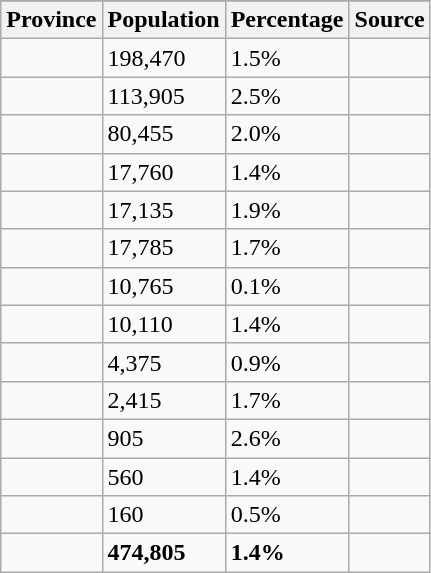<table class="wikitable sortable">
<tr>
</tr>
<tr>
<th>Province</th>
<th>Population</th>
<th>Percentage</th>
<th>Source</th>
</tr>
<tr>
<td></td>
<td>198,470</td>
<td>1.5%</td>
<td></td>
</tr>
<tr>
<td></td>
<td>113,905</td>
<td>2.5%</td>
<td></td>
</tr>
<tr>
<td></td>
<td>80,455</td>
<td>2.0%</td>
<td></td>
</tr>
<tr>
<td></td>
<td>17,760</td>
<td>1.4%</td>
<td></td>
</tr>
<tr>
<td></td>
<td>17,135</td>
<td>1.9%</td>
<td></td>
</tr>
<tr>
<td></td>
<td>17,785</td>
<td>1.7%</td>
<td></td>
</tr>
<tr>
<td></td>
<td>10,765</td>
<td>0.1%</td>
<td></td>
</tr>
<tr>
<td></td>
<td>10,110</td>
<td>1.4%</td>
<td></td>
</tr>
<tr>
<td></td>
<td>4,375</td>
<td>0.9%</td>
<td></td>
</tr>
<tr>
<td></td>
<td>2,415</td>
<td>1.7%</td>
<td></td>
</tr>
<tr>
<td></td>
<td>905</td>
<td>2.6%</td>
<td></td>
</tr>
<tr>
<td></td>
<td>560</td>
<td>1.4%</td>
<td></td>
</tr>
<tr>
<td></td>
<td>160</td>
<td>0.5%</td>
<td></td>
</tr>
<tr>
<td></td>
<td><strong>474,805</strong></td>
<td><strong>1.4%</strong></td>
<td></td>
</tr>
</table>
